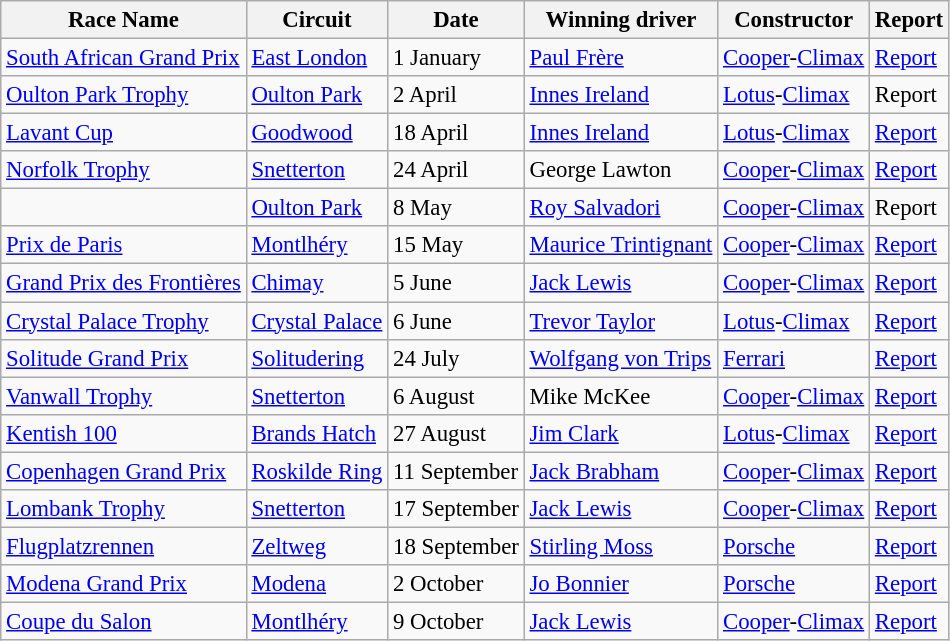<table class="wikitable" style="font-size:95%">
<tr>
<th>Race Name</th>
<th>Circuit</th>
<th>Date</th>
<th>Winning driver</th>
<th>Constructor</th>
<th>Report</th>
</tr>
<tr>
<td> <a href='#'>South African Grand Prix</a></td>
<td><a href='#'>East London</a></td>
<td>1 January</td>
<td> <a href='#'>Paul Frère</a></td>
<td> <a href='#'>Cooper</a>-<a href='#'>Climax</a></td>
<td><a href='#'>Report</a></td>
</tr>
<tr>
<td> <a href='#'>Oulton Park Trophy</a></td>
<td><a href='#'>Oulton Park</a></td>
<td>2 April</td>
<td> <a href='#'>Innes Ireland</a></td>
<td> <a href='#'>Lotus</a>-<a href='#'>Climax</a></td>
<td>Report</td>
</tr>
<tr>
<td> <a href='#'>Lavant Cup</a></td>
<td><a href='#'>Goodwood</a></td>
<td>18 April</td>
<td> <a href='#'>Innes Ireland</a></td>
<td> <a href='#'>Lotus</a>-<a href='#'>Climax</a></td>
<td><a href='#'>Report</a></td>
</tr>
<tr>
<td> <a href='#'>Norfolk Trophy</a></td>
<td><a href='#'>Snetterton</a></td>
<td>24 April</td>
<td> George Lawton</td>
<td> <a href='#'>Cooper</a>-<a href='#'>Climax</a></td>
<td><a href='#'>Report</a></td>
</tr>
<tr>
<td></td>
<td><a href='#'>Oulton Park</a></td>
<td>8 May</td>
<td> <a href='#'>Roy Salvadori</a></td>
<td> <a href='#'>Cooper</a>-<a href='#'>Climax</a></td>
<td>Report</td>
</tr>
<tr>
<td> <a href='#'>Prix de Paris</a></td>
<td><a href='#'>Montlhéry</a></td>
<td>15 May</td>
<td> <a href='#'>Maurice Trintignant</a></td>
<td> <a href='#'>Cooper</a>-<a href='#'>Climax</a></td>
<td><a href='#'>Report</a></td>
</tr>
<tr>
<td> <a href='#'>Grand Prix des Frontières</a></td>
<td><a href='#'>Chimay</a></td>
<td>5 June</td>
<td> <a href='#'>Jack Lewis</a></td>
<td> <a href='#'>Cooper</a>-<a href='#'>Climax</a></td>
<td><a href='#'>Report</a></td>
</tr>
<tr>
<td> <a href='#'>Crystal Palace Trophy</a></td>
<td><a href='#'>Crystal Palace</a></td>
<td>6 June</td>
<td> <a href='#'>Trevor Taylor</a></td>
<td> <a href='#'>Lotus</a>-<a href='#'>Climax</a></td>
<td><a href='#'>Report</a></td>
</tr>
<tr>
<td> <a href='#'>Solitude Grand Prix</a></td>
<td><a href='#'>Solitudering</a></td>
<td>24 July</td>
<td> <a href='#'>Wolfgang von Trips</a></td>
<td> <a href='#'>Ferrari</a></td>
<td><a href='#'>Report</a></td>
</tr>
<tr>
<td> <a href='#'>Vanwall Trophy</a></td>
<td><a href='#'>Snetterton</a></td>
<td>6 August</td>
<td> Mike McKee</td>
<td> <a href='#'>Cooper</a>-<a href='#'>Climax</a></td>
<td><a href='#'>Report</a></td>
</tr>
<tr>
<td> <a href='#'>Kentish 100</a></td>
<td><a href='#'>Brands Hatch</a></td>
<td>27 August</td>
<td> <a href='#'>Jim Clark</a></td>
<td> <a href='#'>Lotus</a>-<a href='#'>Climax</a></td>
<td><a href='#'>Report</a></td>
</tr>
<tr>
<td> <a href='#'>Copenhagen Grand Prix</a></td>
<td><a href='#'>Roskilde Ring</a></td>
<td>11 September</td>
<td> <a href='#'>Jack Brabham</a></td>
<td> <a href='#'>Cooper</a>-<a href='#'>Climax</a></td>
<td><a href='#'>Report</a></td>
</tr>
<tr>
<td> <a href='#'>Lombank Trophy</a></td>
<td><a href='#'>Snetterton</a></td>
<td>17 September</td>
<td> <a href='#'>Jack Lewis</a></td>
<td> <a href='#'>Cooper</a>-<a href='#'>Climax</a></td>
<td><a href='#'>Report</a></td>
</tr>
<tr>
<td> <a href='#'>Flugplatzrennen</a></td>
<td><a href='#'>Zeltweg</a></td>
<td>18 September</td>
<td> <a href='#'>Stirling Moss</a></td>
<td> <a href='#'>Porsche</a></td>
<td><a href='#'>Report</a></td>
</tr>
<tr>
<td> <a href='#'>Modena Grand Prix</a></td>
<td><a href='#'>Modena</a></td>
<td>2 October</td>
<td> <a href='#'>Jo Bonnier</a></td>
<td> <a href='#'>Porsche</a></td>
<td><a href='#'>Report</a></td>
</tr>
<tr>
<td> <a href='#'>Coupe du Salon</a></td>
<td><a href='#'>Montlhéry</a></td>
<td>9 October</td>
<td> <a href='#'>Jack Lewis</a></td>
<td> <a href='#'>Cooper</a>-<a href='#'>Climax</a></td>
<td><a href='#'>Report</a></td>
</tr>
</table>
